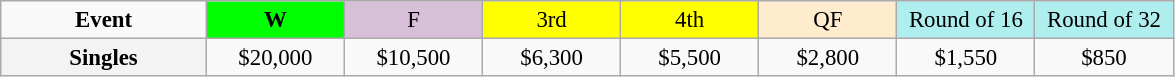<table class=wikitable style=font-size:95%;text-align:center>
<tr>
<td style="width:130px"><strong>Event</strong></td>
<td style="width:85px; background:lime"><strong>W</strong></td>
<td style="width:85px; background:thistle">F</td>
<td style="width:85px; background:#ffff00">3rd</td>
<td style="width:85px; background:#ffff00">4th</td>
<td style="width:85px; background:#ffebcd">QF</td>
<td style="width:85px; background:#afeeee">Round of 16</td>
<td style="width:85px; background:#afeeee">Round of 32</td>
</tr>
<tr>
<th style=background:#f3f3f3>Singles </th>
<td>$20,000</td>
<td>$10,500</td>
<td>$6,300</td>
<td>$5,500</td>
<td>$2,800</td>
<td>$1,550</td>
<td>$850</td>
</tr>
</table>
